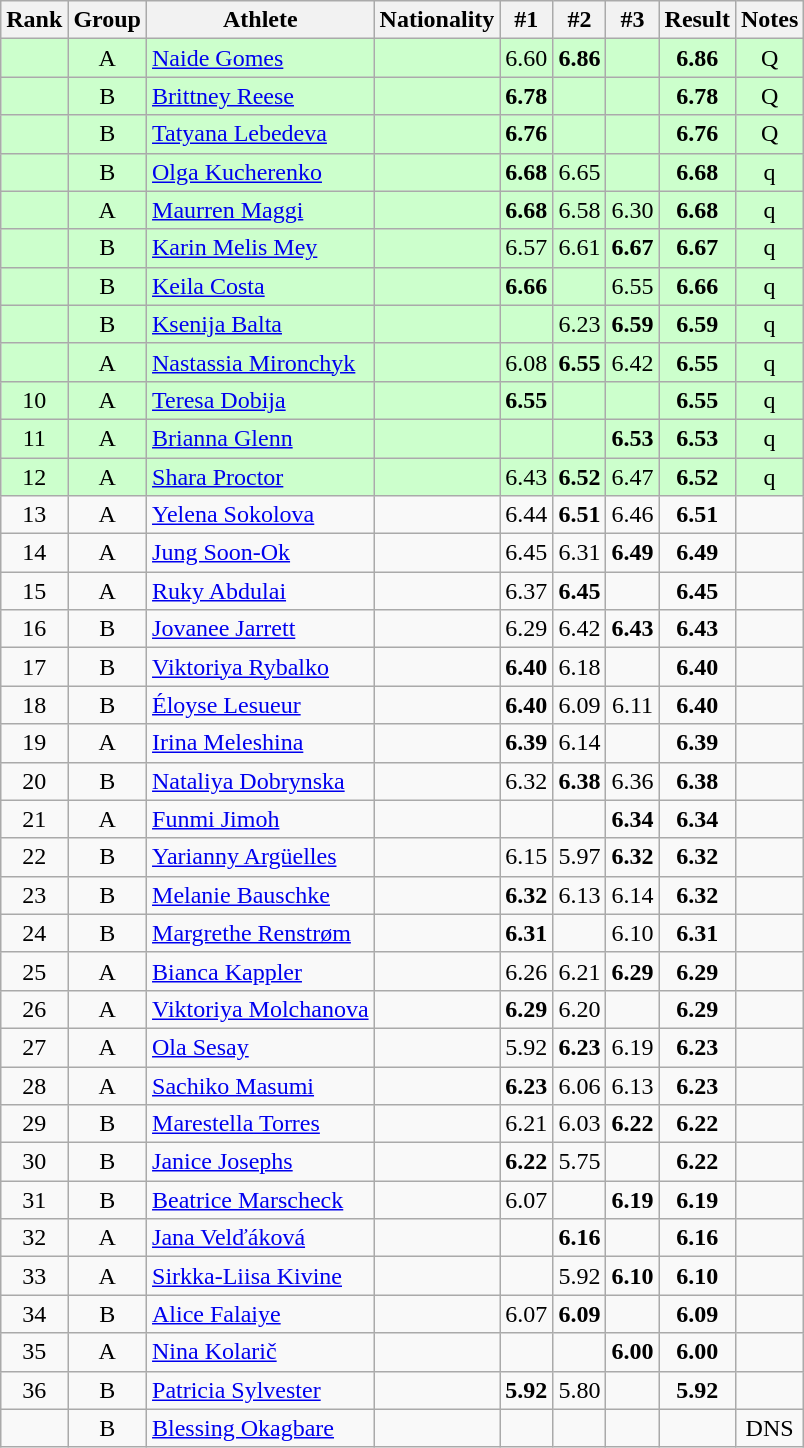<table class="wikitable sortable" style="text-align:center">
<tr>
<th>Rank</th>
<th>Group</th>
<th>Athlete</th>
<th>Nationality</th>
<th>#1</th>
<th>#2</th>
<th>#3</th>
<th>Result</th>
<th>Notes</th>
</tr>
<tr bgcolor=ccffcc>
<td></td>
<td>A</td>
<td align=left><a href='#'>Naide Gomes</a></td>
<td align=left></td>
<td>6.60</td>
<td><strong>6.86</strong></td>
<td></td>
<td><strong>6.86</strong></td>
<td>Q</td>
</tr>
<tr bgcolor=ccffcc>
<td></td>
<td>B</td>
<td align=left><a href='#'>Brittney Reese</a></td>
<td align=left></td>
<td><strong>6.78</strong></td>
<td></td>
<td></td>
<td><strong>6.78</strong></td>
<td>Q</td>
</tr>
<tr bgcolor=ccffcc>
<td></td>
<td>B</td>
<td align=left><a href='#'>Tatyana Lebedeva</a></td>
<td align=left></td>
<td><strong>6.76</strong></td>
<td></td>
<td></td>
<td><strong>6.76</strong></td>
<td>Q</td>
</tr>
<tr bgcolor=ccffcc>
<td></td>
<td>B</td>
<td align=left><a href='#'>Olga Kucherenko</a></td>
<td align=left></td>
<td><strong>6.68</strong></td>
<td>6.65</td>
<td></td>
<td><strong>6.68</strong></td>
<td>q</td>
</tr>
<tr bgcolor=ccffcc>
<td></td>
<td>A</td>
<td align=left><a href='#'>Maurren Maggi</a></td>
<td align=left></td>
<td><strong>6.68</strong></td>
<td>6.58</td>
<td>6.30</td>
<td><strong>6.68</strong></td>
<td>q</td>
</tr>
<tr bgcolor=ccffcc>
<td></td>
<td>B</td>
<td align=left><a href='#'>Karin Melis Mey</a></td>
<td align=left></td>
<td>6.57</td>
<td>6.61</td>
<td><strong>6.67</strong></td>
<td><strong>6.67</strong></td>
<td>q</td>
</tr>
<tr bgcolor=ccffcc>
<td></td>
<td>B</td>
<td align=left><a href='#'>Keila Costa</a></td>
<td align=left></td>
<td><strong> 6.66</strong></td>
<td></td>
<td>6.55</td>
<td><strong>6.66</strong></td>
<td>q</td>
</tr>
<tr bgcolor=ccffcc>
<td></td>
<td>B</td>
<td align=left><a href='#'>Ksenija Balta</a></td>
<td align=left></td>
<td></td>
<td>6.23</td>
<td><strong>6.59</strong></td>
<td><strong>6.59</strong></td>
<td>q</td>
</tr>
<tr bgcolor=ccffcc>
<td></td>
<td>A</td>
<td align=left><a href='#'>Nastassia Mironchyk</a></td>
<td align=left></td>
<td>6.08</td>
<td><strong>6.55</strong></td>
<td>6.42</td>
<td><strong>6.55</strong></td>
<td>q</td>
</tr>
<tr bgcolor=ccffcc>
<td>10</td>
<td>A</td>
<td align=left><a href='#'>Teresa Dobija</a></td>
<td align=left></td>
<td><strong>6.55</strong></td>
<td></td>
<td></td>
<td><strong>6.55</strong></td>
<td>q</td>
</tr>
<tr bgcolor=ccffcc>
<td>11</td>
<td>A</td>
<td align=left><a href='#'>Brianna Glenn</a></td>
<td align=left></td>
<td></td>
<td></td>
<td><strong>6.53</strong></td>
<td><strong>6.53</strong></td>
<td>q</td>
</tr>
<tr bgcolor=ccffcc>
<td>12</td>
<td>A</td>
<td align=left><a href='#'>Shara Proctor</a></td>
<td align=left></td>
<td>6.43</td>
<td><strong>6.52</strong></td>
<td>6.47</td>
<td><strong>6.52</strong></td>
<td>q</td>
</tr>
<tr>
<td>13</td>
<td>A</td>
<td align=left><a href='#'>Yelena Sokolova</a></td>
<td align=left></td>
<td>6.44</td>
<td><strong>6.51</strong></td>
<td>6.46</td>
<td><strong>6.51</strong></td>
<td></td>
</tr>
<tr>
<td>14</td>
<td>A</td>
<td align=left><a href='#'>Jung Soon-Ok</a></td>
<td align=left></td>
<td>6.45</td>
<td>6.31</td>
<td><strong>6.49</strong></td>
<td><strong>6.49</strong></td>
<td></td>
</tr>
<tr>
<td>15</td>
<td>A</td>
<td align=left><a href='#'>Ruky Abdulai</a></td>
<td align=left></td>
<td>6.37</td>
<td><strong>6.45</strong></td>
<td></td>
<td><strong>6.45</strong></td>
<td></td>
</tr>
<tr>
<td>16</td>
<td>B</td>
<td align=left><a href='#'>Jovanee Jarrett</a></td>
<td align=left></td>
<td>6.29</td>
<td>6.42</td>
<td><strong>6.43</strong></td>
<td><strong>6.43</strong></td>
<td></td>
</tr>
<tr>
<td>17</td>
<td>B</td>
<td align=left><a href='#'>Viktoriya Rybalko</a></td>
<td align=left></td>
<td><strong>6.40</strong></td>
<td>6.18</td>
<td></td>
<td><strong>6.40</strong></td>
<td></td>
</tr>
<tr>
<td>18</td>
<td>B</td>
<td align=left><a href='#'>Éloyse Lesueur</a></td>
<td align=left></td>
<td><strong>6.40</strong></td>
<td>6.09</td>
<td>6.11</td>
<td><strong>6.40</strong></td>
<td></td>
</tr>
<tr>
<td>19</td>
<td>A</td>
<td align=left><a href='#'>Irina Meleshina</a></td>
<td align=left></td>
<td><strong>6.39</strong></td>
<td>6.14</td>
<td></td>
<td><strong>6.39</strong></td>
<td></td>
</tr>
<tr>
<td>20</td>
<td>B</td>
<td align=left><a href='#'>Nataliya Dobrynska</a></td>
<td align=left></td>
<td>6.32</td>
<td><strong>6.38</strong></td>
<td>6.36</td>
<td><strong>6.38</strong></td>
<td></td>
</tr>
<tr>
<td>21</td>
<td>A</td>
<td align=left><a href='#'>Funmi Jimoh</a></td>
<td align=left></td>
<td></td>
<td></td>
<td><strong>6.34</strong></td>
<td><strong>6.34</strong></td>
<td></td>
</tr>
<tr>
<td>22</td>
<td>B</td>
<td align=left><a href='#'>Yarianny Argüelles</a></td>
<td align=left></td>
<td>6.15</td>
<td>5.97</td>
<td><strong>6.32</strong></td>
<td><strong>6.32</strong></td>
<td></td>
</tr>
<tr>
<td>23</td>
<td>B</td>
<td align=left><a href='#'>Melanie Bauschke</a></td>
<td align=left></td>
<td><strong>6.32</strong></td>
<td>6.13</td>
<td>6.14</td>
<td><strong>6.32</strong></td>
<td></td>
</tr>
<tr>
<td>24</td>
<td>B</td>
<td align=left><a href='#'>Margrethe Renstrøm</a></td>
<td align=left></td>
<td><strong>6.31</strong></td>
<td></td>
<td>6.10</td>
<td><strong>6.31</strong></td>
<td></td>
</tr>
<tr>
<td>25</td>
<td>A</td>
<td align=left><a href='#'>Bianca Kappler</a></td>
<td align=left></td>
<td>6.26</td>
<td>6.21</td>
<td><strong>6.29</strong></td>
<td><strong>6.29</strong></td>
<td></td>
</tr>
<tr>
<td>26</td>
<td>A</td>
<td align=left><a href='#'>Viktoriya Molchanova</a></td>
<td align=left></td>
<td><strong>6.29</strong></td>
<td>6.20</td>
<td></td>
<td><strong>6.29</strong></td>
<td></td>
</tr>
<tr>
<td>27</td>
<td>A</td>
<td align=left><a href='#'>Ola Sesay</a></td>
<td align=left></td>
<td>5.92</td>
<td><strong>6.23</strong></td>
<td>6.19</td>
<td><strong>6.23</strong></td>
<td></td>
</tr>
<tr>
<td>28</td>
<td>A</td>
<td align=left><a href='#'>Sachiko Masumi</a></td>
<td align=left></td>
<td><strong>6.23</strong></td>
<td>6.06</td>
<td>6.13</td>
<td><strong>6.23</strong></td>
<td></td>
</tr>
<tr>
<td>29</td>
<td>B</td>
<td align=left><a href='#'>Marestella Torres</a></td>
<td align=left></td>
<td>6.21</td>
<td>6.03</td>
<td><strong>6.22</strong></td>
<td><strong>6.22</strong></td>
<td></td>
</tr>
<tr>
<td>30</td>
<td>B</td>
<td align=left><a href='#'>Janice Josephs</a></td>
<td align=left></td>
<td><strong>6.22</strong></td>
<td>5.75</td>
<td></td>
<td><strong>6.22</strong></td>
<td></td>
</tr>
<tr>
<td>31</td>
<td>B</td>
<td align=left><a href='#'>Beatrice Marscheck</a></td>
<td align=left></td>
<td>6.07</td>
<td></td>
<td><strong>6.19</strong></td>
<td><strong>6.19</strong></td>
<td></td>
</tr>
<tr>
<td>32</td>
<td>A</td>
<td align=left><a href='#'>Jana Velďáková</a></td>
<td align=left></td>
<td></td>
<td><strong>6.16</strong></td>
<td></td>
<td><strong>6.16</strong></td>
<td></td>
</tr>
<tr>
<td>33</td>
<td>A</td>
<td align=left><a href='#'>Sirkka-Liisa Kivine</a></td>
<td align=left></td>
<td></td>
<td>5.92</td>
<td><strong>6.10</strong></td>
<td><strong>6.10</strong></td>
<td></td>
</tr>
<tr>
<td>34</td>
<td>B</td>
<td align=left><a href='#'>Alice Falaiye</a></td>
<td align=left></td>
<td>6.07</td>
<td><strong>6.09</strong></td>
<td></td>
<td><strong>6.09</strong></td>
<td></td>
</tr>
<tr>
<td>35</td>
<td>A</td>
<td align=left><a href='#'>Nina Kolarič</a></td>
<td align=left></td>
<td></td>
<td></td>
<td><strong>6.00</strong></td>
<td><strong>6.00</strong></td>
<td></td>
</tr>
<tr>
<td>36</td>
<td>B</td>
<td align=left><a href='#'>Patricia Sylvester</a></td>
<td align=left></td>
<td><strong>5.92</strong></td>
<td>5.80</td>
<td></td>
<td><strong>5.92</strong></td>
<td></td>
</tr>
<tr>
<td></td>
<td>B</td>
<td align=left><a href='#'>Blessing Okagbare</a></td>
<td align=left></td>
<td></td>
<td></td>
<td></td>
<td></td>
<td>DNS</td>
</tr>
</table>
